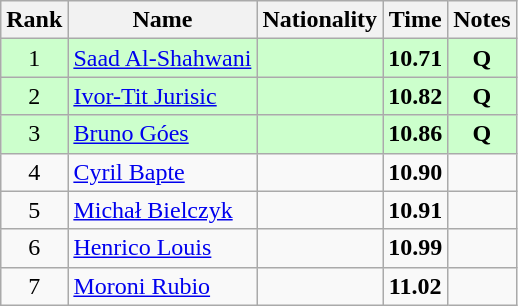<table class="wikitable sortable" style="text-align:center">
<tr>
<th>Rank</th>
<th>Name</th>
<th>Nationality</th>
<th>Time</th>
<th>Notes</th>
</tr>
<tr bgcolor=ccffcc>
<td>1</td>
<td align=left><a href='#'>Saad Al-Shahwani</a></td>
<td align=left></td>
<td><strong>10.71</strong></td>
<td><strong>Q</strong></td>
</tr>
<tr bgcolor=ccffcc>
<td>2</td>
<td align=left><a href='#'>Ivor-Tit Jurisic</a></td>
<td align=left></td>
<td><strong>10.82</strong></td>
<td><strong>Q</strong></td>
</tr>
<tr bgcolor=ccffcc>
<td>3</td>
<td align=left><a href='#'>Bruno Góes</a></td>
<td align=left></td>
<td><strong>10.86</strong></td>
<td><strong>Q</strong></td>
</tr>
<tr>
<td>4</td>
<td align=left><a href='#'>Cyril Bapte</a></td>
<td align=left></td>
<td><strong>10.90</strong></td>
<td></td>
</tr>
<tr>
<td>5</td>
<td align=left><a href='#'>Michał Bielczyk</a></td>
<td align=left></td>
<td><strong>10.91</strong></td>
<td></td>
</tr>
<tr>
<td>6</td>
<td align=left><a href='#'>Henrico Louis</a></td>
<td align=left></td>
<td><strong>10.99</strong></td>
<td></td>
</tr>
<tr>
<td>7</td>
<td align=left><a href='#'>Moroni Rubio</a></td>
<td align=left></td>
<td><strong>11.02</strong></td>
<td></td>
</tr>
</table>
